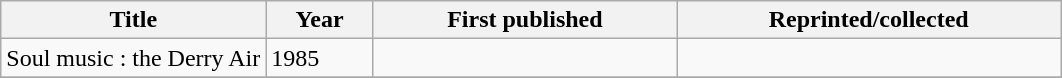<table class='wikitable sortable'>
<tr>
<th width=25%>Title</th>
<th>Year</th>
<th>First published</th>
<th>Reprinted/collected</th>
</tr>
<tr>
<td>Soul music : the Derry Air</td>
<td>1985</td>
<td></td>
<td></td>
</tr>
<tr>
</tr>
</table>
